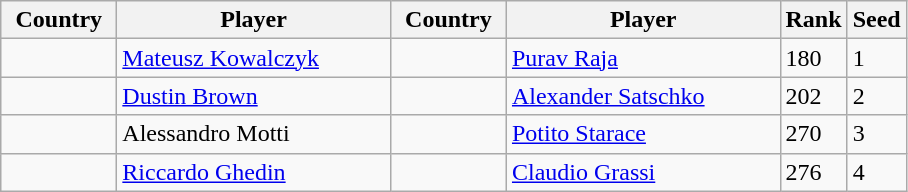<table class="sortable wikitable">
<tr>
<th width="70">Country</th>
<th width="175">Player</th>
<th width="70">Country</th>
<th width="175">Player</th>
<th>Rank</th>
<th>Seed</th>
</tr>
<tr>
<td></td>
<td><a href='#'>Mateusz Kowalczyk</a></td>
<td></td>
<td><a href='#'>Purav Raja</a></td>
<td>180</td>
<td>1</td>
</tr>
<tr>
<td></td>
<td><a href='#'>Dustin Brown</a></td>
<td></td>
<td><a href='#'>Alexander Satschko</a></td>
<td>202</td>
<td>2</td>
</tr>
<tr>
<td></td>
<td>Alessandro Motti</td>
<td></td>
<td><a href='#'>Potito Starace</a></td>
<td>270</td>
<td>3</td>
</tr>
<tr>
<td></td>
<td><a href='#'>Riccardo Ghedin</a></td>
<td></td>
<td><a href='#'>Claudio Grassi</a></td>
<td>276</td>
<td>4</td>
</tr>
</table>
